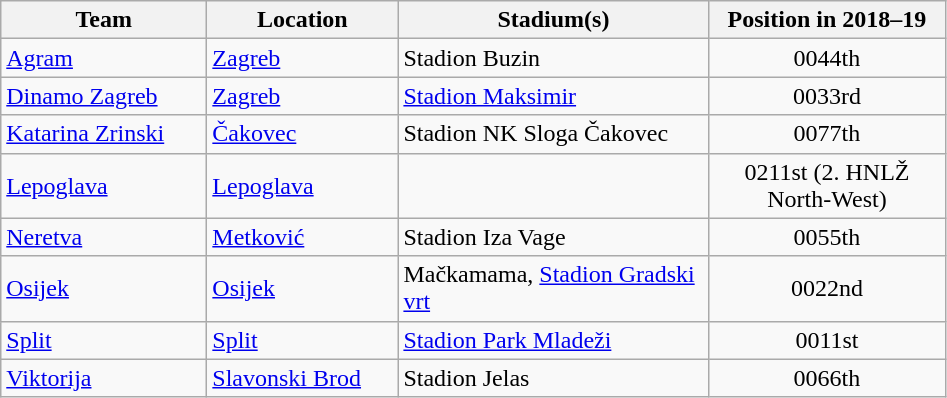<table class="wikitable sortable" style="text-align: left;">
<tr>
<th width="130">Team</th>
<th width="120">Location</th>
<th width="200">Stadium(s)</th>
<th width="150">Position in 2018–19</th>
</tr>
<tr>
<td><a href='#'>Agram</a></td>
<td><a href='#'>Zagreb</a></td>
<td>Stadion Buzin</td>
<td style="text-align:center;"><span>004</span>4th</td>
</tr>
<tr>
<td><a href='#'>Dinamo Zagreb</a></td>
<td><a href='#'>Zagreb</a></td>
<td><a href='#'>Stadion Maksimir</a></td>
<td style="text-align:center;"><span>003</span>3rd</td>
</tr>
<tr>
<td><a href='#'>Katarina Zrinski</a></td>
<td><a href='#'>Čakovec</a></td>
<td>Stadion NK Sloga Čakovec</td>
<td style="text-align:center;"><span>007</span>7th</td>
</tr>
<tr>
<td><a href='#'>Lepoglava</a></td>
<td><a href='#'>Lepoglava</a></td>
<td></td>
<td style="text-align:center;"><span>021</span>1st (2. HNLŽ North-West)</td>
</tr>
<tr>
<td><a href='#'>Neretva</a></td>
<td><a href='#'>Metković</a></td>
<td>Stadion Iza Vage</td>
<td style="text-align:center;"><span>005</span>5th</td>
</tr>
<tr>
<td><a href='#'>Osijek</a></td>
<td><a href='#'>Osijek</a></td>
<td>Mačkamama, <a href='#'>Stadion Gradski vrt</a></td>
<td style="text-align:center;"><span>002</span>2nd</td>
</tr>
<tr>
<td><a href='#'>Split</a></td>
<td><a href='#'>Split</a></td>
<td><a href='#'>Stadion Park Mladeži</a></td>
<td style="text-align:center;"><span>001</span>1st</td>
</tr>
<tr>
<td><a href='#'>Viktorija</a></td>
<td><a href='#'>Slavonski Brod</a></td>
<td>Stadion Jelas</td>
<td style="text-align:center;"><span>006</span>6th</td>
</tr>
</table>
